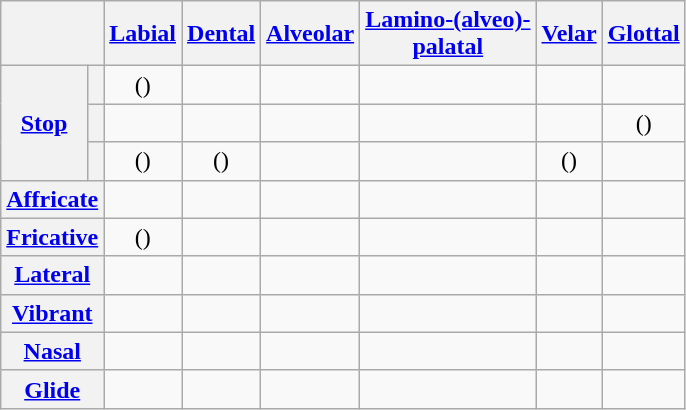<table class="wikitable" style="text-align:center">
<tr>
<th colspan="2"></th>
<th><a href='#'>Labial</a></th>
<th><a href='#'>Dental</a></th>
<th><a href='#'>Alveolar</a></th>
<th><a href='#'>Lamino-(alveo)-</a><br><a href='#'>palatal</a></th>
<th><a href='#'>Velar</a></th>
<th><a href='#'>Glottal</a></th>
</tr>
<tr>
<th rowspan="3"><a href='#'>Stop</a></th>
<th></th>
<td>()</td>
<td></td>
<td></td>
<td></td>
<td></td>
<td></td>
</tr>
<tr>
<th></th>
<td></td>
<td></td>
<td></td>
<td></td>
<td></td>
<td>()</td>
</tr>
<tr>
<th></th>
<td>()</td>
<td>()</td>
<td></td>
<td></td>
<td>()</td>
<td></td>
</tr>
<tr>
<th colspan="2"><a href='#'>Affricate</a></th>
<td></td>
<td></td>
<td></td>
<td></td>
<td></td>
<td></td>
</tr>
<tr>
<th colspan="2"><a href='#'>Fricative</a></th>
<td>()</td>
<td></td>
<td></td>
<td></td>
<td></td>
<td></td>
</tr>
<tr>
<th colspan="2"><a href='#'>Lateral</a></th>
<td></td>
<td></td>
<td></td>
<td></td>
<td></td>
<td></td>
</tr>
<tr>
<th colspan="2"><a href='#'>Vibrant</a></th>
<td></td>
<td></td>
<td></td>
<td></td>
<td></td>
<td></td>
</tr>
<tr>
<th colspan="2"><a href='#'>Nasal</a></th>
<td></td>
<td></td>
<td></td>
<td></td>
<td></td>
<td></td>
</tr>
<tr>
<th colspan="2"><a href='#'>Glide</a></th>
<td></td>
<td></td>
<td></td>
<td></td>
<td></td>
<td></td>
</tr>
</table>
